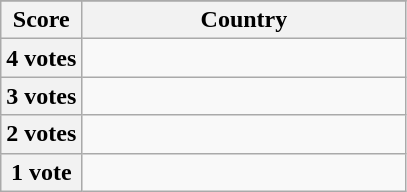<table class="wikitable">
<tr>
</tr>
<tr>
<th scope="col" width="20%">Score</th>
<th scope="col">Country</th>
</tr>
<tr>
<th scope="row">4 votes</th>
<td></td>
</tr>
<tr>
<th scope="row">3 votes</th>
<td></td>
</tr>
<tr>
<th scope="row">2 votes</th>
<td></td>
</tr>
<tr>
<th scope="row">1 vote</th>
<td></td>
</tr>
</table>
